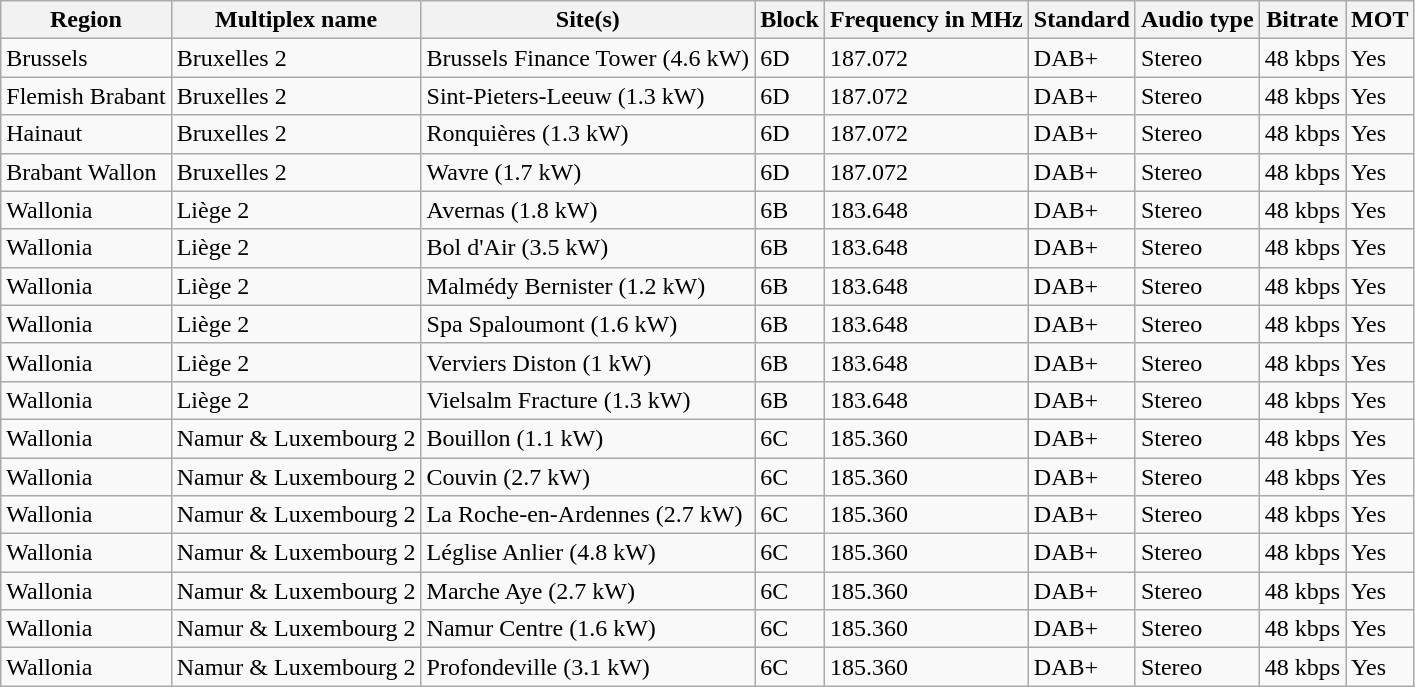<table class="wikitable">
<tr>
<th>Region</th>
<th>Multiplex name</th>
<th>Site(s)</th>
<th>Block</th>
<th>Frequency in MHz</th>
<th>Standard</th>
<th>Audio type</th>
<th>Bitrate</th>
<th>MOT</th>
</tr>
<tr>
<td>Brussels</td>
<td>Bruxelles 2</td>
<td>Brussels Finance Tower (4.6 kW)</td>
<td>6D</td>
<td>187.072</td>
<td>DAB+</td>
<td>Stereo</td>
<td>48 kbps</td>
<td>Yes</td>
</tr>
<tr>
<td>Flemish Brabant</td>
<td>Bruxelles 2</td>
<td>Sint-Pieters-Leeuw (1.3 kW)</td>
<td>6D</td>
<td>187.072</td>
<td>DAB+</td>
<td>Stereo</td>
<td>48 kbps</td>
<td>Yes</td>
</tr>
<tr>
<td>Hainaut</td>
<td>Bruxelles 2</td>
<td>Ronquières (1.3 kW)</td>
<td>6D</td>
<td>187.072</td>
<td>DAB+</td>
<td>Stereo</td>
<td>48 kbps</td>
<td>Yes</td>
</tr>
<tr>
<td>Brabant Wallon</td>
<td>Bruxelles 2</td>
<td>Wavre (1.7 kW)</td>
<td>6D</td>
<td>187.072</td>
<td>DAB+</td>
<td>Stereo</td>
<td>48 kbps</td>
<td>Yes</td>
</tr>
<tr>
<td>Wallonia</td>
<td>Liège 2</td>
<td>Avernas (1.8 kW)</td>
<td>6B</td>
<td>183.648</td>
<td>DAB+</td>
<td>Stereo</td>
<td>48 kbps</td>
<td>Yes</td>
</tr>
<tr>
<td>Wallonia</td>
<td>Liège 2</td>
<td>Bol d'Air (3.5 kW)</td>
<td>6B</td>
<td>183.648</td>
<td>DAB+</td>
<td>Stereo</td>
<td>48 kbps</td>
<td>Yes</td>
</tr>
<tr>
<td>Wallonia</td>
<td>Liège 2</td>
<td>Malmédy Bernister (1.2 kW)</td>
<td>6B</td>
<td>183.648</td>
<td>DAB+</td>
<td>Stereo</td>
<td>48 kbps</td>
<td>Yes</td>
</tr>
<tr>
<td>Wallonia</td>
<td>Liège 2</td>
<td>Spa Spaloumont (1.6 kW)</td>
<td>6B</td>
<td>183.648</td>
<td>DAB+</td>
<td>Stereo</td>
<td>48 kbps</td>
<td>Yes</td>
</tr>
<tr>
<td>Wallonia</td>
<td>Liège 2</td>
<td>Verviers Diston (1 kW)</td>
<td>6B</td>
<td>183.648</td>
<td>DAB+</td>
<td>Stereo</td>
<td>48 kbps</td>
<td>Yes</td>
</tr>
<tr>
<td>Wallonia</td>
<td>Liège 2</td>
<td>Vielsalm Fracture (1.3 kW)</td>
<td>6B</td>
<td>183.648</td>
<td>DAB+</td>
<td>Stereo</td>
<td>48 kbps</td>
<td>Yes</td>
</tr>
<tr>
<td>Wallonia</td>
<td>Namur & Luxembourg 2</td>
<td>Bouillon (1.1 kW)</td>
<td>6C</td>
<td>185.360</td>
<td>DAB+</td>
<td>Stereo</td>
<td>48 kbps</td>
<td>Yes</td>
</tr>
<tr>
<td>Wallonia</td>
<td>Namur & Luxembourg 2</td>
<td>Couvin (2.7 kW)</td>
<td>6C</td>
<td>185.360</td>
<td>DAB+</td>
<td>Stereo</td>
<td>48 kbps</td>
<td>Yes</td>
</tr>
<tr>
<td>Wallonia</td>
<td>Namur & Luxembourg 2</td>
<td>La Roche-en-Ardennes (2.7 kW)</td>
<td>6C</td>
<td>185.360</td>
<td>DAB+</td>
<td>Stereo</td>
<td>48 kbps</td>
<td>Yes</td>
</tr>
<tr>
<td>Wallonia</td>
<td>Namur & Luxembourg 2</td>
<td>Léglise Anlier (4.8 kW)</td>
<td>6C</td>
<td>185.360</td>
<td>DAB+</td>
<td>Stereo</td>
<td>48 kbps</td>
<td>Yes</td>
</tr>
<tr>
<td>Wallonia</td>
<td>Namur & Luxembourg 2</td>
<td>Marche Aye (2.7 kW)</td>
<td>6C</td>
<td>185.360</td>
<td>DAB+</td>
<td>Stereo</td>
<td>48 kbps</td>
<td>Yes</td>
</tr>
<tr>
<td>Wallonia</td>
<td>Namur & Luxembourg 2</td>
<td>Namur Centre  (1.6 kW)</td>
<td>6C</td>
<td>185.360</td>
<td>DAB+</td>
<td>Stereo</td>
<td>48 kbps</td>
<td>Yes</td>
</tr>
<tr>
<td>Wallonia</td>
<td>Namur & Luxembourg 2</td>
<td>Profondeville (3.1 kW)</td>
<td>6C</td>
<td>185.360</td>
<td>DAB+</td>
<td>Stereo</td>
<td>48 kbps</td>
<td>Yes</td>
</tr>
</table>
